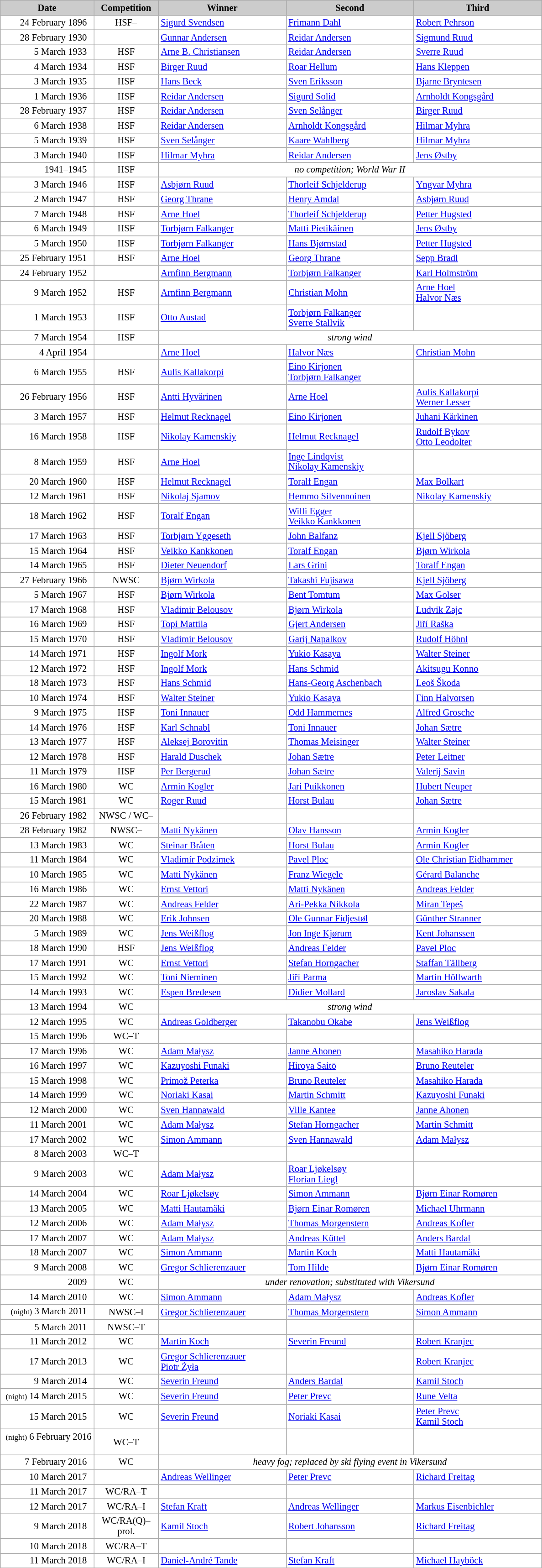<table class="wikitable plainrowheaders" style="background:#fff; font-size:86%; line-height:15px; border:grey solid 1px; border-collapse:collapse;">
<tr style="background:#ccc; text-align:center;">
<th style="background:#ccc;" width="130">Date</th>
<th style="background:#ccc;" width="88">Competition</th>
<th style="background:#ccc;" width="180">Winner</th>
<th style="background:#ccc;" width="180">Second</th>
<th style="background:#ccc;" width="180">Third</th>
</tr>
<tr>
<td align=right>24 February 1896  </td>
<td align=center>HSF–</td>
<td> <a href='#'>Sigurd Svendsen</a></td>
<td> <a href='#'>Frimann Dahl</a></td>
<td> <a href='#'>Robert Pehrson</a></td>
</tr>
<tr>
<td align=right>28 February 1930  </td>
<td align=center></td>
<td> <a href='#'>Gunnar Andersen</a></td>
<td> <a href='#'>Reidar Andersen</a></td>
<td> <a href='#'>Sigmund Ruud</a></td>
</tr>
<tr>
<td align=right>5 March 1933  </td>
<td align=center>HSF</td>
<td> <a href='#'>Arne B. Christiansen</a></td>
<td> <a href='#'>Reidar Andersen</a></td>
<td> <a href='#'>Sverre Ruud</a></td>
</tr>
<tr>
<td align=right>4 March 1934  </td>
<td align=center>HSF</td>
<td> <a href='#'>Birger Ruud</a></td>
<td> <a href='#'>Roar Hellum</a></td>
<td> <a href='#'>Hans Kleppen</a></td>
</tr>
<tr>
<td align=right>3 March 1935  </td>
<td align=center>HSF</td>
<td> <a href='#'>Hans Beck</a></td>
<td> <a href='#'>Sven Eriksson</a></td>
<td> <a href='#'>Bjarne Bryntesen</a></td>
</tr>
<tr>
<td align=right>1 March 1936  </td>
<td align=center>HSF</td>
<td> <a href='#'>Reidar Andersen</a></td>
<td> <a href='#'>Sigurd Solid</a></td>
<td> <a href='#'>Arnholdt Kongsgård</a></td>
</tr>
<tr>
<td align=right>28 February 1937  </td>
<td align=center>HSF</td>
<td> <a href='#'>Reidar Andersen</a></td>
<td> <a href='#'>Sven Selånger</a></td>
<td> <a href='#'>Birger Ruud</a></td>
</tr>
<tr>
<td align=right>6 March 1938  </td>
<td align=center>HSF</td>
<td> <a href='#'>Reidar Andersen</a></td>
<td> <a href='#'>Arnholdt Kongsgård</a></td>
<td> <a href='#'>Hilmar Myhra</a></td>
</tr>
<tr>
<td align=right>5 March 1939  </td>
<td align=center>HSF</td>
<td> <a href='#'>Sven Selånger</a></td>
<td> <a href='#'>Kaare Wahlberg</a></td>
<td> <a href='#'>Hilmar Myhra</a></td>
</tr>
<tr>
<td align=right>3 March 1940  </td>
<td align=center>HSF</td>
<td> <a href='#'>Hilmar Myhra</a></td>
<td> <a href='#'>Reidar Andersen</a></td>
<td> <a href='#'>Jens Østby</a></td>
</tr>
<tr>
<td align=right>1941–1945  </td>
<td align=center>HSF</td>
<td align=center colspan=3><em>no competition; World War II</em></td>
</tr>
<tr>
<td align=right>3 March 1946  </td>
<td align=center>HSF</td>
<td> <a href='#'>Asbjørn Ruud</a></td>
<td> <a href='#'>Thorleif Schjelderup</a></td>
<td> <a href='#'>Yngvar Myhra</a></td>
</tr>
<tr>
<td align=right>2 March 1947  </td>
<td align=center>HSF</td>
<td> <a href='#'>Georg Thrane</a></td>
<td> <a href='#'>Henry Amdal</a></td>
<td> <a href='#'>Asbjørn Ruud</a></td>
</tr>
<tr>
<td align=right>7 March 1948  </td>
<td align=center>HSF</td>
<td> <a href='#'>Arne Hoel</a></td>
<td> <a href='#'>Thorleif Schjelderup</a></td>
<td> <a href='#'>Petter Hugsted</a></td>
</tr>
<tr>
<td align=right>6 March 1949  </td>
<td align=center>HSF</td>
<td> <a href='#'>Torbjørn Falkanger</a></td>
<td> <a href='#'>Matti Pietikäinen</a></td>
<td> <a href='#'>Jens Østby</a></td>
</tr>
<tr>
<td align=right>5 March 1950  </td>
<td align=center>HSF</td>
<td> <a href='#'>Torbjørn Falkanger</a></td>
<td> <a href='#'>Hans Bjørnstad</a></td>
<td> <a href='#'>Petter Hugsted</a></td>
</tr>
<tr>
<td align=right>25 February 1951  </td>
<td align=center>HSF</td>
<td> <a href='#'>Arne Hoel</a></td>
<td> <a href='#'>Georg Thrane</a></td>
<td> <a href='#'>Sepp Bradl</a></td>
</tr>
<tr>
<td align=right>24 February 1952  </td>
<td align=center></td>
<td> <a href='#'>Arnfinn Bergmann</a></td>
<td> <a href='#'>Torbjørn Falkanger</a></td>
<td> <a href='#'>Karl Holmström</a></td>
</tr>
<tr>
<td align=right>9 March 1952  </td>
<td align=center>HSF</td>
<td> <a href='#'>Arnfinn Bergmann</a></td>
<td> <a href='#'>Christian Mohn</a></td>
<td> <a href='#'>Arne Hoel</a><br> <a href='#'>Halvor Næs</a></td>
</tr>
<tr>
<td align=right>1 March 1953  </td>
<td align=center>HSF</td>
<td> <a href='#'>Otto Austad</a></td>
<td> <a href='#'>Torbjørn Falkanger</a><br> <a href='#'>Sverre Stallvik</a></td>
<td></td>
</tr>
<tr>
<td align=right>7 March 1954  </td>
<td align=center>HSF</td>
<td align=center colspan=3><em>strong wind</em></td>
</tr>
<tr>
<td align=right>4 April 1954  </td>
<td align=center></td>
<td> <a href='#'>Arne Hoel</a></td>
<td> <a href='#'>Halvor Næs</a></td>
<td> <a href='#'>Christian Mohn</a></td>
</tr>
<tr>
<td align=right>6 March 1955  </td>
<td align=center>HSF</td>
<td> <a href='#'>Aulis Kallakorpi</a></td>
<td> <a href='#'>Eino Kirjonen</a><br> <a href='#'>Torbjørn Falkanger</a></td>
<td></td>
</tr>
<tr>
<td align=right>26 February 1956  </td>
<td align=center>HSF</td>
<td> <a href='#'>Antti Hyvärinen</a></td>
<td> <a href='#'>Arne Hoel</a></td>
<td> <a href='#'>Aulis Kallakorpi</a><br> <a href='#'>Werner Lesser</a></td>
</tr>
<tr>
<td align=right>3 March 1957  </td>
<td align=center>HSF</td>
<td> <a href='#'>Helmut Recknagel</a></td>
<td> <a href='#'>Eino Kirjonen</a></td>
<td> <a href='#'>Juhani Kärkinen</a></td>
</tr>
<tr>
<td align=right>16 March 1958  </td>
<td align=center>HSF</td>
<td> <a href='#'>Nikolay Kamenskiy</a></td>
<td> <a href='#'>Helmut Recknagel</a></td>
<td> <a href='#'>Rudolf Bykov</a><br> <a href='#'>Otto Leodolter</a></td>
</tr>
<tr>
<td align=right>8 March 1959  </td>
<td align=center>HSF</td>
<td> <a href='#'>Arne Hoel</a></td>
<td> <a href='#'>Inge Lindqvist</a><br> <a href='#'>Nikolay Kamenskiy</a></td>
<td></td>
</tr>
<tr>
<td align=right>20 March 1960  </td>
<td align=center>HSF</td>
<td> <a href='#'>Helmut Recknagel</a></td>
<td> <a href='#'>Toralf Engan</a></td>
<td> <a href='#'>Max Bolkart</a></td>
</tr>
<tr>
<td align=right>12 March 1961  </td>
<td align=center>HSF</td>
<td> <a href='#'>Nikolaj Sjamov</a></td>
<td> <a href='#'>Hemmo Silvennoinen</a></td>
<td> <a href='#'>Nikolay Kamenskiy</a></td>
</tr>
<tr>
<td align=right>18 March 1962  </td>
<td align=center>HSF</td>
<td> <a href='#'>Toralf Engan</a></td>
<td> <a href='#'>Willi Egger</a><br> <a href='#'>Veikko Kankkonen</a></td>
<td></td>
</tr>
<tr>
<td align=right>17 March 1963  </td>
<td align=center>HSF</td>
<td> <a href='#'>Torbjørn Yggeseth</a></td>
<td> <a href='#'>John Balfanz</a></td>
<td> <a href='#'>Kjell Sjöberg</a></td>
</tr>
<tr>
<td align=right>15 March 1964  </td>
<td align=center>HSF</td>
<td> <a href='#'>Veikko Kankkonen</a></td>
<td> <a href='#'>Toralf Engan</a></td>
<td> <a href='#'>Bjørn Wirkola</a></td>
</tr>
<tr>
<td align=right>14 March 1965  </td>
<td align=center>HSF</td>
<td> <a href='#'>Dieter Neuendorf</a></td>
<td> <a href='#'>Lars Grini</a></td>
<td> <a href='#'>Toralf Engan</a></td>
</tr>
<tr>
<td align=right>27 February 1966  </td>
<td align=center>NWSC</td>
<td> <a href='#'>Bjørn Wirkola</a></td>
<td> <a href='#'>Takashi Fujisawa</a></td>
<td> <a href='#'>Kjell Sjöberg</a></td>
</tr>
<tr>
<td align=right>5 March 1967  </td>
<td align=center>HSF</td>
<td> <a href='#'>Bjørn Wirkola</a></td>
<td> <a href='#'>Bent Tomtum</a></td>
<td> <a href='#'>Max Golser</a></td>
</tr>
<tr>
<td align=right>17 March 1968  </td>
<td align=center>HSF</td>
<td> <a href='#'>Vladimir Belousov</a></td>
<td> <a href='#'>Bjørn Wirkola</a></td>
<td> <a href='#'>Ludvik Zajc</a></td>
</tr>
<tr>
<td align=right>16 March 1969  </td>
<td align=center>HSF</td>
<td> <a href='#'>Topi Mattila</a></td>
<td> <a href='#'>Gjert Andersen</a></td>
<td> <a href='#'>Jiří Raška</a></td>
</tr>
<tr>
<td align=right>15 March 1970  </td>
<td align=center>HSF</td>
<td> <a href='#'>Vladimir Belousov</a></td>
<td> <a href='#'>Garij Napalkov</a></td>
<td> <a href='#'>Rudolf Höhnl</a></td>
</tr>
<tr>
<td align=right>14 March 1971  </td>
<td align=center>HSF</td>
<td> <a href='#'>Ingolf Mork</a></td>
<td> <a href='#'>Yukio Kasaya</a></td>
<td> <a href='#'>Walter Steiner</a></td>
</tr>
<tr>
<td align=right>12 March 1972  </td>
<td align=center>HSF</td>
<td> <a href='#'>Ingolf Mork</a></td>
<td> <a href='#'>Hans Schmid</a></td>
<td> <a href='#'>Akitsugu Konno</a></td>
</tr>
<tr>
<td align=right>18 March 1973  </td>
<td align=center>HSF</td>
<td> <a href='#'>Hans Schmid</a></td>
<td> <a href='#'>Hans-Georg Aschenbach</a></td>
<td> <a href='#'>Leoš Škoda</a></td>
</tr>
<tr>
<td align=right>10 March 1974  </td>
<td align=center>HSF</td>
<td> <a href='#'>Walter Steiner</a></td>
<td> <a href='#'>Yukio Kasaya</a></td>
<td> <a href='#'>Finn Halvorsen</a></td>
</tr>
<tr>
<td align=right>9 March 1975  </td>
<td align=center>HSF</td>
<td> <a href='#'>Toni Innauer</a></td>
<td> <a href='#'>Odd Hammernes</a></td>
<td> <a href='#'>Alfred Grosche</a></td>
</tr>
<tr>
<td align=right>14 March 1976  </td>
<td align=center>HSF</td>
<td> <a href='#'>Karl Schnabl</a></td>
<td> <a href='#'>Toni Innauer</a></td>
<td> <a href='#'>Johan Sætre</a></td>
</tr>
<tr>
<td align=right>13 March 1977  </td>
<td align=center>HSF</td>
<td> <a href='#'>Aleksej Borovitin</a></td>
<td> <a href='#'>Thomas Meisinger</a></td>
<td> <a href='#'>Walter Steiner</a></td>
</tr>
<tr>
<td align=right>12 March 1978  </td>
<td align=center>HSF</td>
<td> <a href='#'>Harald Duschek</a></td>
<td> <a href='#'>Johan Sætre</a></td>
<td> <a href='#'>Peter Leitner</a></td>
</tr>
<tr>
<td align=right>11 March 1979  </td>
<td align=center>HSF</td>
<td> <a href='#'>Per Bergerud</a></td>
<td> <a href='#'>Johan Sætre</a></td>
<td> <a href='#'>Valerij Savin</a></td>
</tr>
<tr>
<td align=right>16 March 1980  </td>
<td align=center>WC</td>
<td> <a href='#'>Armin Kogler</a></td>
<td> <a href='#'>Jari Puikkonen</a></td>
<td> <a href='#'>Hubert Neuper</a></td>
</tr>
<tr>
<td align=right>15 March 1981  </td>
<td align=center>WC</td>
<td> <a href='#'>Roger Ruud</a></td>
<td> <a href='#'>Horst Bulau</a></td>
<td> <a href='#'>Johan Sætre</a></td>
</tr>
<tr>
<td align=right>26 February 1982  </td>
<td align=center>NWSC / WC–</td>
<td></td>
<td></td>
<td></td>
</tr>
<tr>
<td align=right>28 February 1982  </td>
<td align=center>NWSC–</td>
<td> <a href='#'>Matti Nykänen</a></td>
<td> <a href='#'>Olav Hansson</a></td>
<td> <a href='#'>Armin Kogler</a></td>
</tr>
<tr>
<td align=right>13 March 1983  </td>
<td align=center>WC</td>
<td> <a href='#'>Steinar Bråten</a></td>
<td> <a href='#'>Horst Bulau</a></td>
<td> <a href='#'>Armin Kogler</a></td>
</tr>
<tr>
<td align=right>11 March 1984  </td>
<td align=center>WC</td>
<td> <a href='#'>Vladimír Podzimek</a></td>
<td> <a href='#'>Pavel Ploc</a></td>
<td> <a href='#'>Ole Christian Eidhammer</a></td>
</tr>
<tr>
<td align=right>10 March 1985  </td>
<td align=center>WC</td>
<td> <a href='#'>Matti Nykänen</a></td>
<td> <a href='#'>Franz Wiegele</a></td>
<td> <a href='#'>Gérard Balanche</a></td>
</tr>
<tr>
<td align=right>16 March 1986  </td>
<td align=center>WC</td>
<td> <a href='#'>Ernst Vettori</a></td>
<td> <a href='#'>Matti Nykänen</a></td>
<td> <a href='#'>Andreas Felder</a></td>
</tr>
<tr>
<td align=right>22 March 1987  </td>
<td align=center>WC</td>
<td> <a href='#'>Andreas Felder</a></td>
<td> <a href='#'>Ari-Pekka Nikkola</a></td>
<td> <a href='#'>Miran Tepeš</a></td>
</tr>
<tr>
<td align=right>20 March 1988  </td>
<td align=center>WC</td>
<td> <a href='#'>Erik Johnsen</a></td>
<td> <a href='#'>Ole Gunnar Fidjestøl</a></td>
<td> <a href='#'>Günther Stranner</a></td>
</tr>
<tr>
<td align=right>5 March 1989  </td>
<td align=center>WC</td>
<td> <a href='#'>Jens Weißflog</a></td>
<td> <a href='#'>Jon Inge Kjørum</a></td>
<td> <a href='#'>Kent Johanssen</a></td>
</tr>
<tr>
<td align=right>18 March 1990  </td>
<td align=center>HSF</td>
<td> <a href='#'>Jens Weißflog</a></td>
<td> <a href='#'>Andreas Felder</a></td>
<td> <a href='#'>Pavel Ploc</a></td>
</tr>
<tr>
<td align=right>17 March 1991  </td>
<td align=center>WC</td>
<td> <a href='#'>Ernst Vettori</a></td>
<td> <a href='#'>Stefan Horngacher</a></td>
<td> <a href='#'>Staffan Tällberg</a></td>
</tr>
<tr>
<td align=right>15 March 1992  </td>
<td align=center>WC</td>
<td> <a href='#'>Toni Nieminen</a></td>
<td> <a href='#'>Jiří Parma</a></td>
<td> <a href='#'>Martin Höllwarth</a></td>
</tr>
<tr>
<td align=right>14 March 1993  </td>
<td align=center>WC</td>
<td> <a href='#'>Espen Bredesen</a></td>
<td> <a href='#'>Didier Mollard</a></td>
<td> <a href='#'>Jaroslav Sakala</a></td>
</tr>
<tr>
<td align=right>13 March 1994  </td>
<td align=center>WC</td>
<td align=center colspan=3><em>strong wind</em></td>
</tr>
<tr>
<td align=right>12 March 1995  </td>
<td align=center>WC</td>
<td> <a href='#'>Andreas Goldberger</a></td>
<td> <a href='#'>Takanobu Okabe</a></td>
<td> <a href='#'>Jens Weißflog</a></td>
</tr>
<tr>
<td align=right>15 March 1996  </td>
<td align=center>WC–T</td>
<td></td>
<td></td>
<td></td>
</tr>
<tr>
<td align=right>17 March 1996  </td>
<td align=center>WC</td>
<td> <a href='#'>Adam Małysz</a></td>
<td> <a href='#'>Janne Ahonen</a></td>
<td> <a href='#'>Masahiko Harada</a></td>
</tr>
<tr>
<td align=right>16 March 1997  </td>
<td align=center>WC</td>
<td> <a href='#'>Kazuyoshi Funaki</a></td>
<td> <a href='#'>Hiroya Saitō</a></td>
<td> <a href='#'>Bruno Reuteler</a></td>
</tr>
<tr>
<td align=right>15 March 1998  </td>
<td align=center>WC</td>
<td> <a href='#'>Primož Peterka</a></td>
<td> <a href='#'>Bruno Reuteler</a></td>
<td> <a href='#'>Masahiko Harada</a></td>
</tr>
<tr>
<td align=right>14 March 1999  </td>
<td align=center>WC</td>
<td> <a href='#'>Noriaki Kasai</a></td>
<td> <a href='#'>Martin Schmitt</a></td>
<td> <a href='#'>Kazuyoshi Funaki</a></td>
</tr>
<tr>
<td align=right>12 March 2000  </td>
<td align=center>WC</td>
<td> <a href='#'>Sven Hannawald</a></td>
<td> <a href='#'>Ville Kantee</a></td>
<td> <a href='#'>Janne Ahonen</a></td>
</tr>
<tr>
<td align=right>11 March 2001  </td>
<td align=center>WC</td>
<td> <a href='#'>Adam Małysz</a></td>
<td> <a href='#'>Stefan Horngacher</a></td>
<td> <a href='#'>Martin Schmitt</a></td>
</tr>
<tr>
<td align=right>17 March 2002  </td>
<td align=center>WC</td>
<td> <a href='#'>Simon Ammann</a></td>
<td> <a href='#'>Sven Hannawald</a></td>
<td> <a href='#'>Adam Małysz</a></td>
</tr>
<tr>
<td align=right>8 March 2003  </td>
<td align=center>WC–T</td>
<td></td>
<td></td>
<td></td>
</tr>
<tr>
<td align=right>9 March 2003  </td>
<td align=center>WC</td>
<td> <a href='#'>Adam Małysz</a></td>
<td> <a href='#'>Roar Ljøkelsøy</a><br> <a href='#'>Florian Liegl</a></td>
<td></td>
</tr>
<tr>
<td align=right>14 March 2004  </td>
<td align=center>WC</td>
<td> <a href='#'>Roar Ljøkelsøy</a></td>
<td> <a href='#'>Simon Ammann</a></td>
<td> <a href='#'>Bjørn Einar Romøren</a></td>
</tr>
<tr>
<td align=right>13 March 2005  </td>
<td align=center>WC</td>
<td> <a href='#'>Matti Hautamäki</a></td>
<td> <a href='#'>Bjørn Einar Romøren</a></td>
<td> <a href='#'>Michael Uhrmann</a></td>
</tr>
<tr>
<td align=right>12 March 2006  </td>
<td align=center>WC</td>
<td> <a href='#'>Adam Małysz</a></td>
<td> <a href='#'>Thomas Morgenstern</a></td>
<td> <a href='#'>Andreas Kofler</a></td>
</tr>
<tr>
<td align=right>17 March 2007  </td>
<td align=center>WC</td>
<td> <a href='#'>Adam Małysz</a></td>
<td> <a href='#'>Andreas Küttel</a></td>
<td> <a href='#'>Anders Bardal</a></td>
</tr>
<tr>
<td align=right>18 March 2007  </td>
<td align=center>WC</td>
<td> <a href='#'>Simon Ammann</a></td>
<td> <a href='#'>Martin Koch</a></td>
<td> <a href='#'>Matti Hautamäki</a></td>
</tr>
<tr>
<td align=right>9 March 2008  </td>
<td align=center>WC</td>
<td> <a href='#'>Gregor Schlierenzauer</a></td>
<td> <a href='#'>Tom Hilde</a></td>
<td> <a href='#'>Bjørn Einar Romøren</a></td>
</tr>
<tr>
<td align=right>2009  </td>
<td align=center>WC</td>
<td align=center colspan=3><em>under renovation; substituted with Vikersund</em></td>
</tr>
<tr>
<td align=right>14 March 2010  </td>
<td align=center>WC</td>
<td> <a href='#'>Simon Ammann</a></td>
<td> <a href='#'>Adam Małysz</a></td>
<td> <a href='#'>Andreas Kofler</a></td>
</tr>
<tr>
<td align=right><small>(night)</small> 3 March 2011  </td>
<td align=center>NWSC–I</td>
<td> <a href='#'>Gregor Schlierenzauer</a></td>
<td> <a href='#'>Thomas Morgenstern</a></td>
<td> <a href='#'>Simon Ammann</a></td>
</tr>
<tr>
<td align=right>5 March 2011  </td>
<td align=center>NWSC–T</td>
<td></td>
<td></td>
<td></td>
</tr>
<tr>
<td align=right>11 March 2012  </td>
<td align=center>WC</td>
<td> <a href='#'>Martin Koch</a></td>
<td> <a href='#'>Severin Freund</a></td>
<td> <a href='#'>Robert Kranjec</a></td>
</tr>
<tr>
<td align=right>17 March 2013  </td>
<td align=center>WC</td>
<td> <a href='#'>Gregor Schlierenzauer</a><br> <a href='#'>Piotr Żyła</a></td>
<td></td>
<td> <a href='#'>Robert Kranjec</a></td>
</tr>
<tr>
<td align=right>9 March 2014  </td>
<td align=center>WC</td>
<td> <a href='#'>Severin Freund</a></td>
<td> <a href='#'>Anders Bardal</a></td>
<td> <a href='#'>Kamil Stoch</a></td>
</tr>
<tr>
<td align=right><small>(night)</small> 14 March 2015  </td>
<td align=center>WC</td>
<td> <a href='#'>Severin Freund</a></td>
<td> <a href='#'>Peter Prevc</a></td>
<td> <a href='#'>Rune Velta</a></td>
</tr>
<tr>
<td align=right>15 March 2015  </td>
<td align=center>WC</td>
<td> <a href='#'>Severin Freund</a></td>
<td> <a href='#'>Noriaki Kasai</a></td>
<td> <a href='#'>Peter Prevc</a><br> <a href='#'>Kamil Stoch</a></td>
</tr>
<tr>
<td align=right><small>(night)</small> 6 February 2016  </td>
<td align=center>WC–T</td>
<td></td>
<td></td>
<td></td>
</tr>
<tr>
<td align=right>7 February 2016  </td>
<td align=center>WC</td>
<td colspan=5 align=center><em>heavy fog; replaced by ski flying event in Vikersund</em></td>
</tr>
<tr>
<td align=right>10 March 2017  </td>
<td align=center></td>
<td> <a href='#'>Andreas Wellinger</a></td>
<td> <a href='#'>Peter Prevc</a></td>
<td> <a href='#'>Richard Freitag</a></td>
</tr>
<tr>
<td align=right>11 March 2017  </td>
<td align=center>WC/RA–T</td>
<td></td>
<td></td>
<td></td>
</tr>
<tr>
<td align=right>12 March 2017  </td>
<td align=center>WC/RA–I</td>
<td> <a href='#'>Stefan Kraft</a></td>
<td> <a href='#'>Andreas Wellinger</a></td>
<td> <a href='#'>Markus Eisenbichler</a></td>
</tr>
<tr>
<td align=right>9 March 2018  </td>
<td align=center>WC/RA(Q)–prol.</td>
<td> <a href='#'>Kamil Stoch</a></td>
<td> <a href='#'>Robert Johansson</a></td>
<td> <a href='#'>Richard Freitag</a></td>
</tr>
<tr>
<td align=right>10 March 2018  </td>
<td align=center>WC/RA–T</td>
<td></td>
<td></td>
<td></td>
</tr>
<tr>
<td align=right>11 March 2018  </td>
<td align=center>WC/RA–I</td>
<td> <a href='#'>Daniel-André Tande</a></td>
<td> <a href='#'>Stefan Kraft</a></td>
<td> <a href='#'>Michael Hayböck</a></td>
</tr>
</table>
